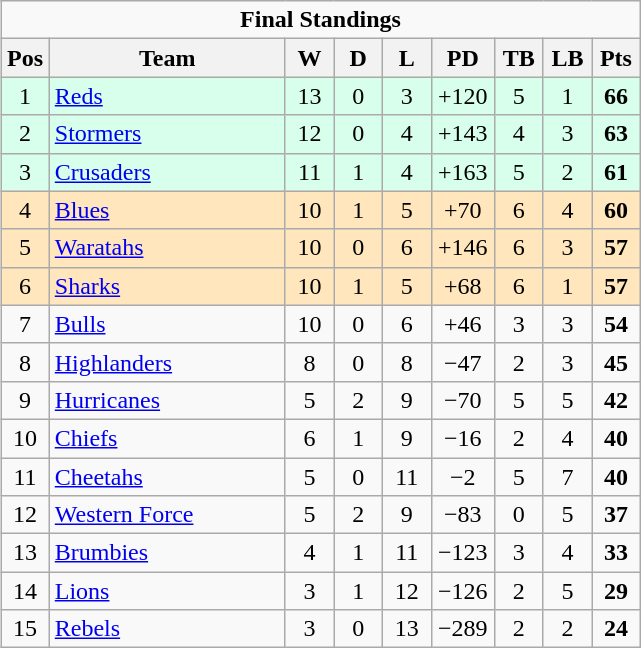<table class="wikitable" style="float:right; margin-left:15px; text-align: center;">
<tr>
<td colspan=15><div><strong>Final Standings</strong></div></td>
</tr>
<tr>
<th style="width:25px;">Pos</th>
<th style="width:150px;">Team</th>
<th style="width:25px;">W</th>
<th style="width:25px;">D</th>
<th style="width:25px;">L</th>
<th style="width:35px;">PD</th>
<th style="width:25px;">TB</th>
<th style="width:25px;">LB</th>
<th style="width:25px;">Pts<br></th>
</tr>
<tr style="background:#d8ffeb;">
<td>1</td>
<td align=left> <a href='#'>Reds</a></td>
<td>13</td>
<td>0</td>
<td>3</td>
<td>+120</td>
<td>5</td>
<td>1</td>
<td><strong>66</strong></td>
</tr>
<tr style="background:#d8ffeb;">
<td>2</td>
<td align=left> <a href='#'>Stormers</a></td>
<td>12</td>
<td>0</td>
<td>4</td>
<td>+143</td>
<td>4</td>
<td>3</td>
<td><strong>63</strong></td>
</tr>
<tr style="background:#d8ffeb;">
<td>3</td>
<td align=left> <a href='#'>Crusaders</a></td>
<td>11</td>
<td>1</td>
<td>4</td>
<td>+163</td>
<td>5</td>
<td>2</td>
<td><strong>61</strong></td>
</tr>
<tr style="background:#ffe6bd;">
<td>4</td>
<td align=left> <a href='#'>Blues</a></td>
<td>10</td>
<td>1</td>
<td>5</td>
<td>+70</td>
<td>6</td>
<td>4</td>
<td><strong>60</strong></td>
</tr>
<tr style="background:#ffe6bd;">
<td>5</td>
<td align=left> <a href='#'>Waratahs</a></td>
<td>10</td>
<td>0</td>
<td>6</td>
<td>+146</td>
<td>6</td>
<td>3</td>
<td><strong>57</strong></td>
</tr>
<tr style="background:#ffe6bd;">
<td>6</td>
<td align=left> <a href='#'>Sharks</a></td>
<td>10</td>
<td>1</td>
<td>5</td>
<td>+68</td>
<td>6</td>
<td>1</td>
<td><strong>57</strong></td>
</tr>
<tr>
<td>7</td>
<td align=left> <a href='#'>Bulls</a></td>
<td>10</td>
<td>0</td>
<td>6</td>
<td>+46</td>
<td>3</td>
<td>3</td>
<td><strong>54</strong></td>
</tr>
<tr>
<td>8</td>
<td align=left> <a href='#'>Highlanders</a></td>
<td>8</td>
<td>0</td>
<td>8</td>
<td>−47</td>
<td>2</td>
<td>3</td>
<td><strong>45</strong></td>
</tr>
<tr>
<td>9</td>
<td align=left> <a href='#'>Hurricanes</a></td>
<td>5</td>
<td>2</td>
<td>9</td>
<td>−70</td>
<td>5</td>
<td>5</td>
<td><strong>42</strong></td>
</tr>
<tr>
<td>10</td>
<td align=left> <a href='#'>Chiefs</a></td>
<td>6</td>
<td>1</td>
<td>9</td>
<td>−16</td>
<td>2</td>
<td>4</td>
<td><strong>40</strong></td>
</tr>
<tr>
<td>11</td>
<td align=left> <a href='#'>Cheetahs</a></td>
<td>5</td>
<td>0</td>
<td>11</td>
<td>−2</td>
<td>5</td>
<td>7</td>
<td><strong>40</strong></td>
</tr>
<tr>
<td>12</td>
<td align=left> <a href='#'>Western Force</a></td>
<td>5</td>
<td>2</td>
<td>9</td>
<td>−83</td>
<td>0</td>
<td>5</td>
<td><strong>37</strong></td>
</tr>
<tr>
<td>13</td>
<td align=left> <a href='#'>Brumbies</a></td>
<td>4</td>
<td>1</td>
<td>11</td>
<td>−123</td>
<td>3</td>
<td>4</td>
<td><strong>33</strong></td>
</tr>
<tr>
<td>14</td>
<td align=left> <a href='#'>Lions</a></td>
<td>3</td>
<td>1</td>
<td>12</td>
<td>−126</td>
<td>2</td>
<td>5</td>
<td><strong>29</strong></td>
</tr>
<tr>
<td>15</td>
<td align=left> <a href='#'>Rebels</a></td>
<td>3</td>
<td>0</td>
<td>13</td>
<td>−289</td>
<td>2</td>
<td>2</td>
<td><strong>24</strong></td>
</tr>
</table>
